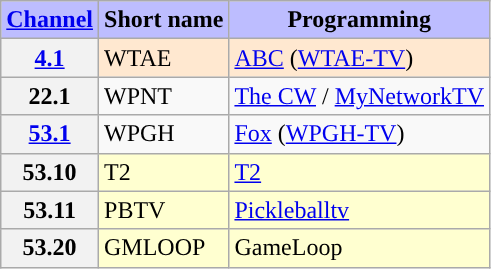<table class="wikitable">
<tr>
<th style="background-color: #bdbdff" scope = "col"><a href='#'>Channel</a></th>
<th style="background-color: #bdbdff" scope = "col">Short name</th>
<th style="background-color: #bdbdff" scope = "col">Programming</th>
</tr>
<tr>
<th scope = "row"><a href='#'>4.1</a></th>
<td style="background-color:#ffe8d0">WTAE</td>
<td style="background-color:#ffe8d0"><a href='#'>ABC</a> (<a href='#'>WTAE-TV</a>) </td>
</tr>
<tr>
<th scope = "row">22.1</th>
<td>WPNT</td>
<td><a href='#'>The CW</a> / <a href='#'>MyNetworkTV</a></td>
</tr>
<tr>
<th scope = "row"><a href='#'>53.1</a></th>
<td>WPGH</td>
<td><a href='#'>Fox</a> (<a href='#'>WPGH-TV</a>)</td>
</tr>
<tr>
<th scope = "row">53.10</th>
<td style="background-color:#ffffd0">T2</td>
<td style="background-color:#ffffd0"><a href='#'>T2</a></td>
</tr>
<tr>
<th scope = "row">53.11</th>
<td style="background-color:#ffffd0">PBTV</td>
<td style="background-color:#ffffd0"><a href='#'>Pickleballtv</a></td>
</tr>
<tr>
<th scope = "row">53.20</th>
<td style="background-color:#ffffd0">GMLOOP</td>
<td style="background-color:#ffffd0">GameLoop</td>
</tr>
</table>
